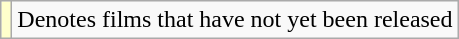<table class="wikitable sortable">
<tr>
<td style="background:#ffc;"></td>
<td>Denotes films that have not yet been released</td>
</tr>
</table>
